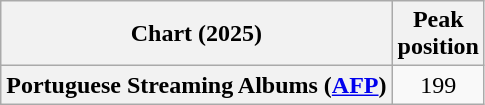<table class="wikitable sortable plainrowheaders" style="text-align:center">
<tr>
<th scope="col">Chart (2025)</th>
<th scope="col">Peak<br>position</th>
</tr>
<tr>
<th scope="row">Portuguese Streaming Albums (<a href='#'>AFP</a>)</th>
<td>199</td>
</tr>
</table>
